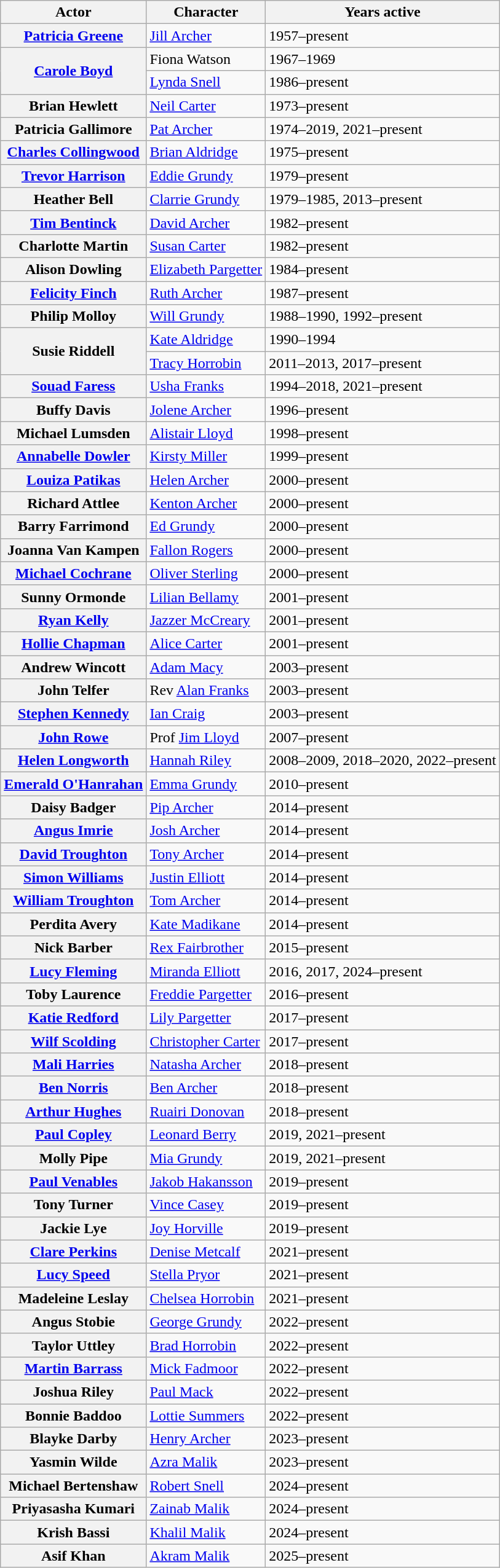<table class="wikitable sortable plainrowheaders">
<tr>
<th>Actor</th>
<th>Character</th>
<th>Years active</th>
</tr>
<tr>
<th scope="row"><a href='#'>Patricia Greene</a></th>
<td><a href='#'>Jill Archer</a></td>
<td>1957–present</td>
</tr>
<tr>
<th scope="row" rowspan="2"><a href='#'>Carole Boyd</a></th>
<td>Fiona Watson</td>
<td>1967–1969</td>
</tr>
<tr>
<td><a href='#'>Lynda Snell</a></td>
<td>1986–present</td>
</tr>
<tr>
<th scope="row">Brian Hewlett</th>
<td><a href='#'>Neil Carter</a></td>
<td>1973–present</td>
</tr>
<tr>
<th scope="row">Patricia Gallimore</th>
<td><a href='#'>Pat Archer</a></td>
<td>1974–2019, 2021–present</td>
</tr>
<tr>
<th scope="row"><a href='#'>Charles Collingwood</a></th>
<td><a href='#'>Brian Aldridge</a></td>
<td>1975–present</td>
</tr>
<tr>
<th scope="row"><a href='#'>Trevor Harrison</a></th>
<td><a href='#'>Eddie Grundy</a></td>
<td>1979–present</td>
</tr>
<tr>
<th scope="row">Heather Bell</th>
<td><a href='#'>Clarrie Grundy</a></td>
<td>1979–1985, 2013–present</td>
</tr>
<tr>
<th scope="row"><a href='#'>Tim Bentinck</a></th>
<td><a href='#'>David Archer</a></td>
<td>1982–present</td>
</tr>
<tr>
<th scope="row">Charlotte Martin</th>
<td><a href='#'>Susan Carter</a></td>
<td>1982–present</td>
</tr>
<tr>
<th scope="row">Alison Dowling</th>
<td><a href='#'>Elizabeth Pargetter</a></td>
<td>1984–present</td>
</tr>
<tr>
<th scope="row"><a href='#'>Felicity Finch</a></th>
<td><a href='#'>Ruth Archer</a></td>
<td>1987–present</td>
</tr>
<tr>
<th scope="row">Philip Molloy</th>
<td><a href='#'>Will Grundy</a></td>
<td>1988–1990, 1992–present</td>
</tr>
<tr>
<th scope="row" rowspan="2">Susie Riddell</th>
<td><a href='#'>Kate Aldridge</a></td>
<td>1990–1994</td>
</tr>
<tr>
<td><a href='#'>Tracy Horrobin</a></td>
<td>2011–2013, 2017–present</td>
</tr>
<tr>
<th scope="row"><a href='#'>Souad Faress</a></th>
<td><a href='#'>Usha Franks</a></td>
<td>1994–2018, 2021–present</td>
</tr>
<tr>
<th scope="row">Buffy Davis</th>
<td><a href='#'>Jolene Archer</a></td>
<td>1996–present</td>
</tr>
<tr>
<th scope="row">Michael Lumsden</th>
<td><a href='#'>Alistair Lloyd</a></td>
<td>1998–present</td>
</tr>
<tr>
<th scope="row"><a href='#'>Annabelle Dowler</a></th>
<td><a href='#'>Kirsty Miller</a></td>
<td>1999–present</td>
</tr>
<tr>
<th scope="row"><a href='#'>Louiza Patikas</a></th>
<td><a href='#'>Helen Archer</a></td>
<td>2000–present</td>
</tr>
<tr>
<th scope="row">Richard Attlee</th>
<td><a href='#'>Kenton Archer</a></td>
<td>2000–present</td>
</tr>
<tr>
<th scope="row">Barry Farrimond</th>
<td><a href='#'>Ed Grundy</a></td>
<td>2000–present</td>
</tr>
<tr>
<th scope="row">Joanna Van Kampen</th>
<td><a href='#'>Fallon Rogers</a></td>
<td>2000–present</td>
</tr>
<tr>
<th scope="row"><a href='#'>Michael Cochrane</a></th>
<td><a href='#'>Oliver Sterling</a></td>
<td>2000–present</td>
</tr>
<tr>
<th scope="row">Sunny Ormonde</th>
<td><a href='#'>Lilian Bellamy</a></td>
<td>2001–present</td>
</tr>
<tr>
<th scope="row"><a href='#'>Ryan Kelly</a></th>
<td><a href='#'>Jazzer McCreary</a></td>
<td>2001–present</td>
</tr>
<tr>
<th scope="row"><a href='#'>Hollie Chapman</a></th>
<td><a href='#'>Alice Carter</a></td>
<td>2001–present</td>
</tr>
<tr>
<th scope="row">Andrew Wincott</th>
<td><a href='#'>Adam Macy</a></td>
<td>2003–present</td>
</tr>
<tr>
<th scope="row">John Telfer</th>
<td>Rev <a href='#'>Alan Franks</a></td>
<td>2003–present</td>
</tr>
<tr>
<th scope="row"><a href='#'>Stephen Kennedy</a></th>
<td><a href='#'>Ian Craig</a></td>
<td>2003–present</td>
</tr>
<tr>
<th scope="row"><a href='#'>John Rowe</a></th>
<td>Prof <a href='#'>Jim Lloyd</a></td>
<td>2007–present</td>
</tr>
<tr>
<th scope="row"><a href='#'>Helen Longworth</a></th>
<td><a href='#'>Hannah Riley</a></td>
<td>2008–2009, 2018–2020, 2022–present</td>
</tr>
<tr>
<th scope="row"><a href='#'>Emerald O'Hanrahan</a></th>
<td><a href='#'>Emma Grundy</a></td>
<td>2010–present</td>
</tr>
<tr>
<th scope="row">Daisy Badger</th>
<td><a href='#'>Pip Archer</a></td>
<td>2014–present</td>
</tr>
<tr>
<th scope="row"><a href='#'>Angus Imrie</a></th>
<td><a href='#'>Josh Archer</a></td>
<td>2014–present</td>
</tr>
<tr>
<th scope="row"><a href='#'>David Troughton</a></th>
<td><a href='#'>Tony Archer</a></td>
<td>2014–present</td>
</tr>
<tr>
<th scope="row"><a href='#'>Simon Williams</a></th>
<td><a href='#'>Justin Elliott</a></td>
<td>2014–present</td>
</tr>
<tr>
<th scope="row"><a href='#'>William Troughton</a></th>
<td><a href='#'>Tom Archer</a></td>
<td>2014–present</td>
</tr>
<tr>
<th scope="row">Perdita Avery</th>
<td><a href='#'>Kate Madikane</a></td>
<td>2014–present</td>
</tr>
<tr>
<th scope="row">Nick Barber</th>
<td><a href='#'>Rex Fairbrother</a></td>
<td>2015–present </td>
</tr>
<tr>
<th scope="row"><a href='#'>Lucy Fleming</a></th>
<td><a href='#'>Miranda Elliott</a></td>
<td>2016, 2017, 2024–present</td>
</tr>
<tr>
<th scope="row">Toby Laurence</th>
<td><a href='#'>Freddie Pargetter</a></td>
<td>2016–present</td>
</tr>
<tr>
<th scope="row"><a href='#'>Katie Redford</a></th>
<td><a href='#'>Lily Pargetter</a></td>
<td>2017–present</td>
</tr>
<tr>
<th scope="row"><a href='#'>Wilf Scolding</a></th>
<td><a href='#'>Christopher Carter</a></td>
<td>2017–present</td>
</tr>
<tr>
<th scope="row"><a href='#'>Mali Harries</a></th>
<td><a href='#'>Natasha Archer</a></td>
<td>2018–present</td>
</tr>
<tr>
<th scope="row"><a href='#'>Ben Norris</a></th>
<td><a href='#'>Ben Archer</a></td>
<td>2018–present</td>
</tr>
<tr>
<th scope="row"><a href='#'>Arthur Hughes</a></th>
<td><a href='#'>Ruairi Donovan</a></td>
<td>2018–present</td>
</tr>
<tr>
<th scope="row"><a href='#'>Paul Copley</a></th>
<td><a href='#'>Leonard Berry</a></td>
<td>2019, 2021–present</td>
</tr>
<tr>
<th scope="row">Molly Pipe</th>
<td><a href='#'>Mia Grundy</a></td>
<td>2019, 2021–present</td>
</tr>
<tr>
<th scope="row"><a href='#'>Paul Venables</a></th>
<td><a href='#'>Jakob Hakansson</a></td>
<td>2019–present</td>
</tr>
<tr>
<th scope="row">Tony Turner</th>
<td><a href='#'>Vince Casey</a></td>
<td>2019–present</td>
</tr>
<tr>
<th scope="row">Jackie Lye</th>
<td><a href='#'>Joy Horville</a></td>
<td>2019–present</td>
</tr>
<tr>
<th scope="row"><a href='#'>Clare Perkins</a></th>
<td><a href='#'>Denise Metcalf</a></td>
<td>2021–present</td>
</tr>
<tr>
<th scope="row"><a href='#'>Lucy Speed</a></th>
<td><a href='#'>Stella Pryor</a></td>
<td>2021–present</td>
</tr>
<tr>
<th scope="row">Madeleine Leslay</th>
<td><a href='#'>Chelsea Horrobin</a></td>
<td>2021–present</td>
</tr>
<tr>
<th scope="row">Angus Stobie</th>
<td><a href='#'>George Grundy</a></td>
<td>2022–present</td>
</tr>
<tr>
<th scope="row">Taylor Uttley</th>
<td><a href='#'>Brad Horrobin</a></td>
<td>2022–present</td>
</tr>
<tr>
<th scope="row"><a href='#'>Martin Barrass</a></th>
<td><a href='#'>Mick Fadmoor</a></td>
<td>2022–present</td>
</tr>
<tr>
<th scope="row">Joshua Riley</th>
<td><a href='#'>Paul Mack</a></td>
<td>2022–present</td>
</tr>
<tr>
<th scope="row">Bonnie Baddoo</th>
<td><a href='#'>Lottie Summers</a></td>
<td>2022–present</td>
</tr>
<tr>
<th scope="row">Blayke Darby</th>
<td><a href='#'>Henry Archer</a></td>
<td>2023–present</td>
</tr>
<tr>
<th scope="row">Yasmin Wilde</th>
<td><a href='#'>Azra Malik</a></td>
<td>2023–present</td>
</tr>
<tr>
<th scope="row">Michael Bertenshaw</th>
<td><a href='#'>Robert Snell</a></td>
<td>2024–present</td>
</tr>
<tr>
<th scope="row">Priyasasha Kumari</th>
<td><a href='#'>Zainab Malik</a></td>
<td>2024–present</td>
</tr>
<tr>
<th scope="row">Krish Bassi</th>
<td><a href='#'>Khalil Malik</a></td>
<td>2024–present</td>
</tr>
<tr>
<th scope="row">Asif Khan</th>
<td><a href='#'>Akram Malik</a></td>
<td>2025–present</td>
</tr>
</table>
